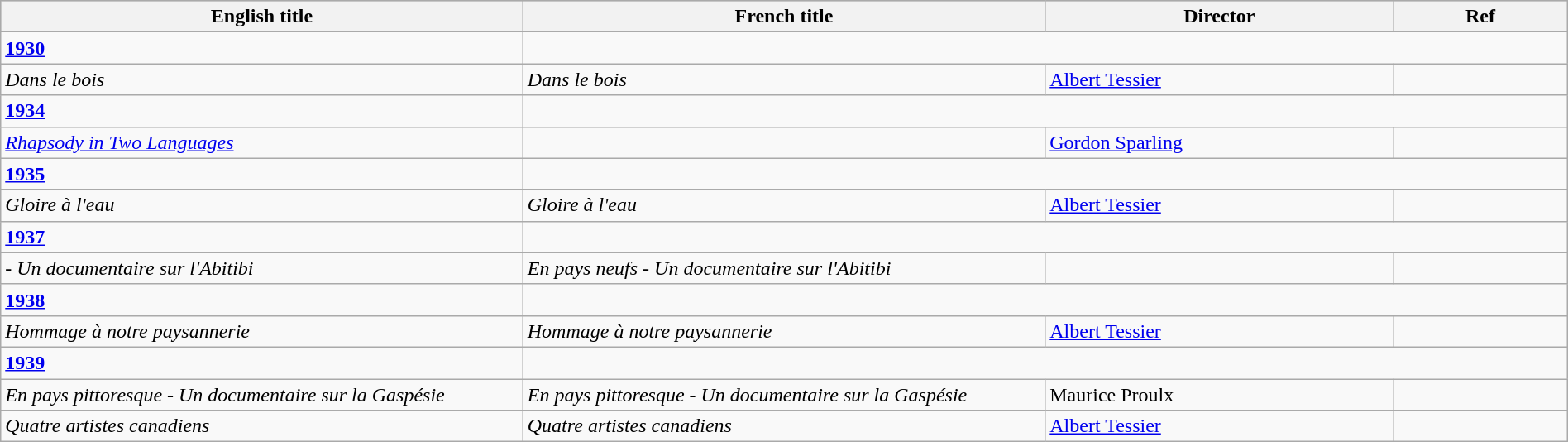<table class="wikitable sortable" style="width:100%;">
<tr style="background:#bebebe;">
<th style="width:30%;">English title</th>
<th style="width:30%;">French title</th>
<th style="width:20%;">Director</th>
<th style="width:10%;">Ref</th>
</tr>
<tr>
<td><strong><a href='#'>1930</a></strong></td>
</tr>
<tr>
<td><em>Dans le bois</em></td>
<td><em>Dans le bois</em></td>
<td><a href='#'>Albert Tessier</a></td>
<td></td>
</tr>
<tr>
<td><strong><a href='#'>1934</a></strong></td>
</tr>
<tr>
<td><em><a href='#'>Rhapsody in Two Languages</a></em></td>
<td></td>
<td><a href='#'>Gordon Sparling</a></td>
<td></td>
</tr>
<tr>
<td><strong><a href='#'>1935</a></strong></td>
</tr>
<tr>
<td><em>Gloire à l'eau</em></td>
<td><em>Gloire à l'eau</em></td>
<td><a href='#'>Albert Tessier</a></td>
<td></td>
</tr>
<tr>
<td><strong><a href='#'>1937</a></strong></td>
</tr>
<tr>
<td><em> - Un documentaire sur l'Abitibi</em></td>
<td><em>En pays neufs - Un documentaire sur l'Abitibi</em></td>
<td></td>
<td></td>
</tr>
<tr>
<td><strong><a href='#'>1938</a></strong></td>
</tr>
<tr>
<td><em>Hommage à notre paysannerie</em></td>
<td><em>Hommage à notre paysannerie</em></td>
<td><a href='#'>Albert Tessier</a></td>
<td></td>
</tr>
<tr>
<td><strong><a href='#'>1939</a></strong></td>
</tr>
<tr>
<td><em>En pays pittoresque - Un documentaire sur la Gaspésie</em></td>
<td><em>En pays pittoresque - Un documentaire sur la Gaspésie</em></td>
<td>Maurice Proulx</td>
<td></td>
</tr>
<tr>
<td><em>Quatre artistes canadiens</em></td>
<td><em>Quatre artistes canadiens</em></td>
<td><a href='#'>Albert Tessier</a></td>
<td></td>
</tr>
</table>
